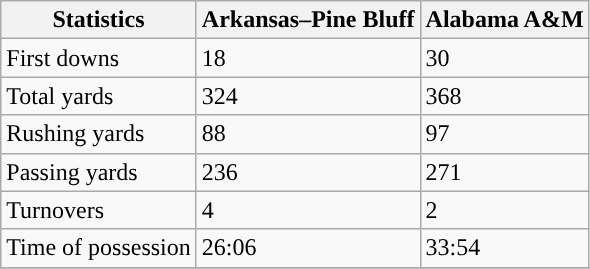<table class="wikitable">
<tr>
<th>Statistics</th>
<th>Arkansas–Pine Bluff</th>
<th>Alabama A&M</th>
</tr>
<tr>
<td>First downs</td>
<td>18</td>
<td>30</td>
</tr>
<tr>
<td>Total yards</td>
<td>324</td>
<td>368</td>
</tr>
<tr>
<td>Rushing yards</td>
<td>88</td>
<td>97</td>
</tr>
<tr>
<td>Passing yards</td>
<td>236</td>
<td>271</td>
</tr>
<tr>
<td>Turnovers</td>
<td>4</td>
<td>2</td>
</tr>
<tr>
<td>Time of possession</td>
<td>26:06</td>
<td>33:54</td>
</tr>
<tr>
</tr>
</table>
